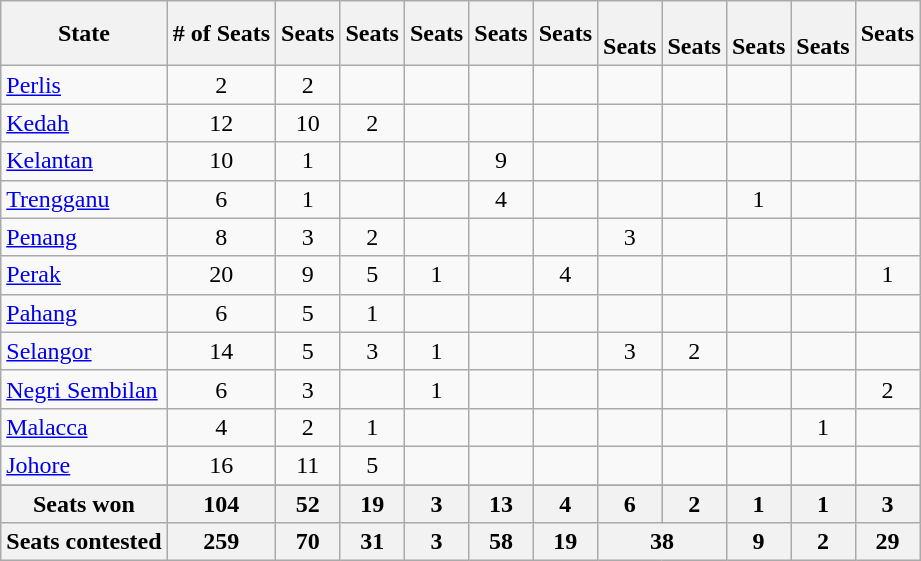<table class="wikitable sortable" style="text-align:center">
<tr>
<th>State</th>
<th># of Seats</th>
<th> Seats</th>
<th> Seats</th>
<th> Seats</th>
<th> Seats</th>
<th> Seats</th>
<th><br>Seats</th>
<th><br>Seats</th>
<th><br>Seats</th>
<th><br>Seats</th>
<th> Seats</th>
</tr>
<tr>
<td style="text-align:left"> <a href='#'>Perlis</a></td>
<td>2</td>
<td>2</td>
<td></td>
<td></td>
<td></td>
<td></td>
<td></td>
<td></td>
<td></td>
<td></td>
<td></td>
</tr>
<tr>
<td style="text-align:left"> <a href='#'>Kedah</a></td>
<td>12</td>
<td>10</td>
<td>2</td>
<td></td>
<td></td>
<td></td>
<td></td>
<td></td>
<td></td>
<td></td>
<td></td>
</tr>
<tr>
<td style="text-align:left"> <a href='#'>Kelantan</a></td>
<td>10</td>
<td>1</td>
<td></td>
<td></td>
<td>9</td>
<td></td>
<td></td>
<td></td>
<td></td>
<td></td>
<td></td>
</tr>
<tr>
<td style="text-align:left"> <a href='#'>Trengganu</a></td>
<td>6</td>
<td>1</td>
<td></td>
<td></td>
<td>4</td>
<td></td>
<td></td>
<td></td>
<td>1</td>
<td></td>
<td></td>
</tr>
<tr>
<td style="text-align:left"> <a href='#'>Penang</a></td>
<td>8</td>
<td>3</td>
<td>2</td>
<td></td>
<td></td>
<td></td>
<td>3</td>
<td></td>
<td></td>
<td></td>
<td></td>
</tr>
<tr>
<td style="text-align:left"> <a href='#'>Perak</a></td>
<td>20</td>
<td>9</td>
<td>5</td>
<td>1</td>
<td></td>
<td>4</td>
<td></td>
<td></td>
<td></td>
<td></td>
<td>1</td>
</tr>
<tr>
<td style="text-align:left"> <a href='#'>Pahang</a></td>
<td>6</td>
<td>5</td>
<td>1</td>
<td></td>
<td></td>
<td></td>
<td></td>
<td></td>
<td></td>
<td></td>
<td></td>
</tr>
<tr>
<td style="text-align:left"> <a href='#'>Selangor</a></td>
<td>14</td>
<td>5</td>
<td>3</td>
<td>1</td>
<td></td>
<td></td>
<td>3</td>
<td>2</td>
<td></td>
<td></td>
<td></td>
</tr>
<tr>
<td style="text-align:left"> <a href='#'>Negri Sembilan</a></td>
<td>6</td>
<td>3</td>
<td></td>
<td>1</td>
<td></td>
<td></td>
<td></td>
<td></td>
<td></td>
<td></td>
<td>2</td>
</tr>
<tr>
<td style="text-align:left"> <a href='#'>Malacca</a></td>
<td>4</td>
<td>2</td>
<td>1</td>
<td></td>
<td></td>
<td></td>
<td></td>
<td></td>
<td></td>
<td>1</td>
<td></td>
</tr>
<tr>
<td style="text-align:left"> <a href='#'>Johore</a></td>
<td>16</td>
<td>11</td>
<td>5</td>
<td></td>
<td></td>
<td></td>
<td></td>
<td></td>
<td></td>
<td></td>
<td></td>
</tr>
<tr>
</tr>
<tr class="sortbottom" bgcolor="lightgrey">
<th>Seats won</th>
<th>104</th>
<th>52</th>
<th>19</th>
<th>3</th>
<th>13</th>
<th>4</th>
<th>6</th>
<th>2</th>
<th>1</th>
<th>1</th>
<th>3</th>
</tr>
<tr>
<th>Seats contested</th>
<th>259</th>
<th>70</th>
<th>31</th>
<th>3</th>
<th>58</th>
<th>19</th>
<th colspan=2>38</th>
<th>9</th>
<th>2</th>
<th>29</th>
</tr>
</table>
